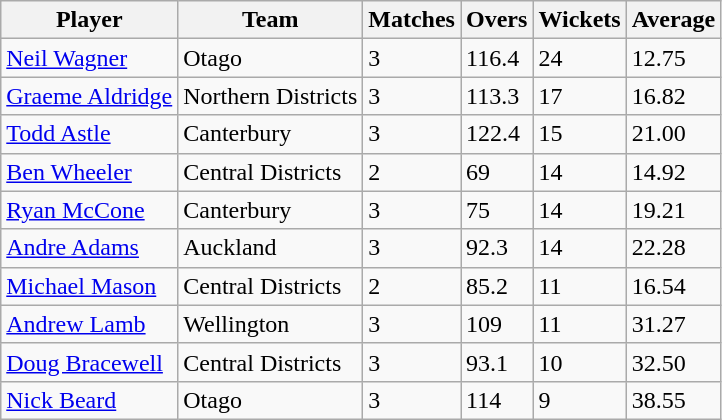<table class="wikitable sortable">
<tr>
<th>Player</th>
<th>Team</th>
<th>Matches</th>
<th>Overs</th>
<th>Wickets</th>
<th>Average</th>
</tr>
<tr>
<td><a href='#'>Neil Wagner</a></td>
<td>Otago</td>
<td>3</td>
<td>116.4</td>
<td>24</td>
<td>12.75</td>
</tr>
<tr>
<td><a href='#'>Graeme Aldridge</a></td>
<td>Northern Districts</td>
<td>3</td>
<td>113.3</td>
<td>17</td>
<td>16.82</td>
</tr>
<tr>
<td><a href='#'>Todd Astle</a></td>
<td>Canterbury</td>
<td>3</td>
<td>122.4</td>
<td>15</td>
<td>21.00</td>
</tr>
<tr>
<td><a href='#'>Ben Wheeler</a></td>
<td>Central Districts</td>
<td>2</td>
<td>69</td>
<td>14</td>
<td>14.92</td>
</tr>
<tr>
<td><a href='#'>Ryan McCone</a></td>
<td>Canterbury</td>
<td>3</td>
<td>75</td>
<td>14</td>
<td>19.21</td>
</tr>
<tr>
<td><a href='#'>Andre Adams</a></td>
<td>Auckland</td>
<td>3</td>
<td>92.3</td>
<td>14</td>
<td>22.28</td>
</tr>
<tr>
<td><a href='#'>Michael Mason</a></td>
<td>Central Districts</td>
<td>2</td>
<td>85.2</td>
<td>11</td>
<td>16.54</td>
</tr>
<tr>
<td><a href='#'>Andrew Lamb</a></td>
<td>Wellington</td>
<td>3</td>
<td>109</td>
<td>11</td>
<td>31.27</td>
</tr>
<tr>
<td><a href='#'>Doug Bracewell</a></td>
<td>Central Districts</td>
<td>3</td>
<td>93.1</td>
<td>10</td>
<td>32.50</td>
</tr>
<tr>
<td><a href='#'>Nick Beard</a></td>
<td>Otago</td>
<td>3</td>
<td>114</td>
<td>9</td>
<td>38.55</td>
</tr>
</table>
